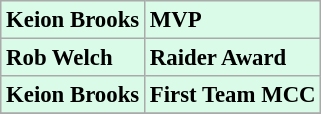<table class="wikitable" style="background:#d9fbe8; font-size:95%;">
<tr>
<td><strong>Keion Brooks</strong></td>
<td><strong>MVP</strong></td>
</tr>
<tr>
<td><strong>Rob Welch</strong></td>
<td><strong>Raider Award</strong></td>
</tr>
<tr>
<td><strong>Keion Brooks</strong></td>
<td><strong>First Team MCC</strong></td>
</tr>
<tr>
</tr>
</table>
